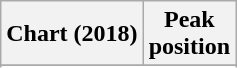<table class="wikitable sortable plainrowheaders" style="text-align:center">
<tr>
<th scope="col">Chart (2018)</th>
<th scope="col">Peak<br> position</th>
</tr>
<tr>
</tr>
<tr>
</tr>
<tr>
</tr>
<tr>
</tr>
<tr>
</tr>
</table>
